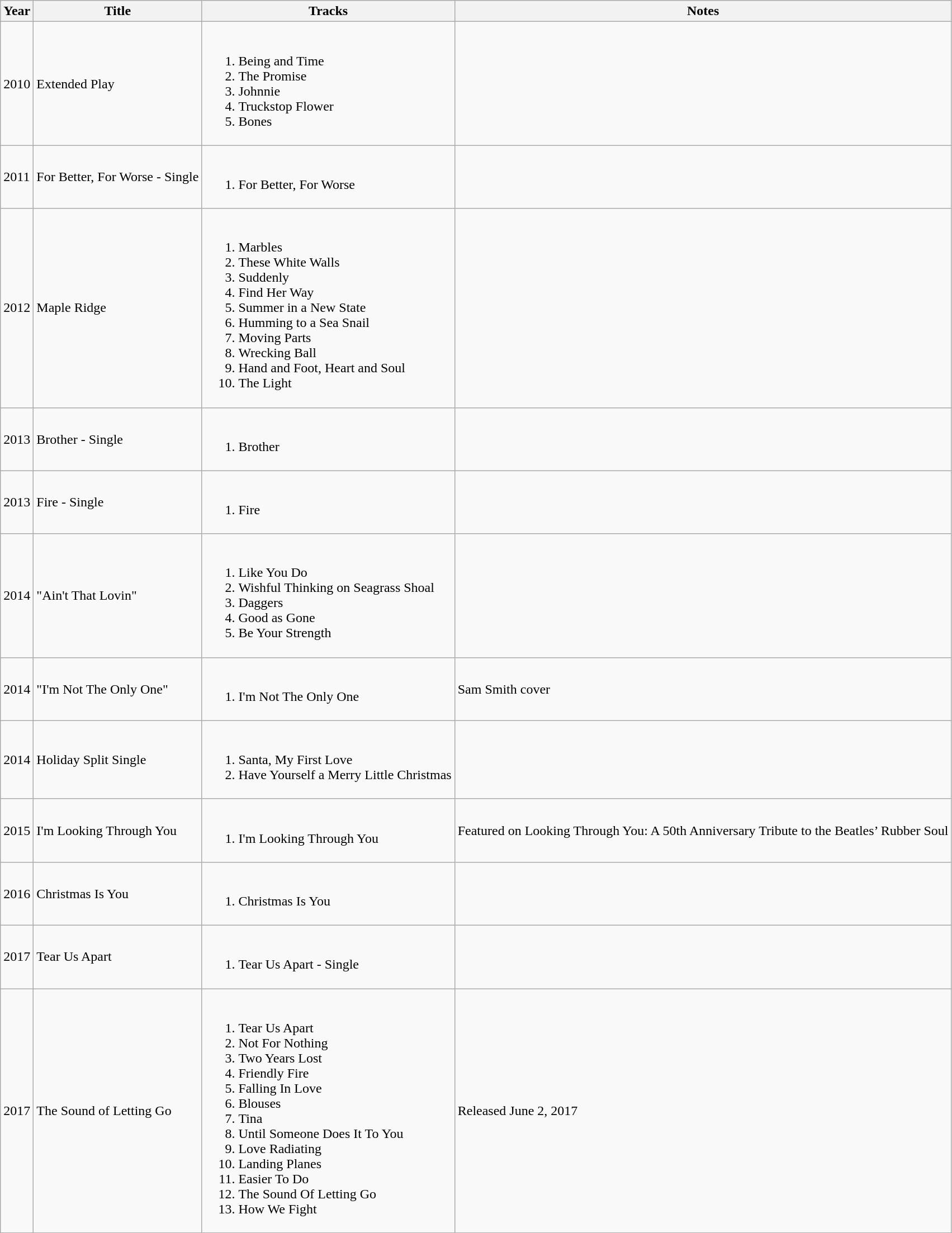<table class="wikitable">
<tr>
<th>Year</th>
<th>Title</th>
<th>Tracks</th>
<th>Notes</th>
</tr>
<tr>
<td>2010</td>
<td>Extended Play</td>
<td><br><ol><li>Being and Time</li><li>The Promise</li><li>Johnnie</li><li>Truckstop Flower</li><li>Bones</li></ol></td>
<td></td>
</tr>
<tr>
<td>2011</td>
<td>For Better, For Worse - Single</td>
<td><br><ol><li>For Better, For Worse</li></ol></td>
<td></td>
</tr>
<tr>
<td>2012</td>
<td>Maple Ridge</td>
<td><br><ol><li>Marbles</li><li>These White Walls</li><li>Suddenly</li><li>Find Her Way</li><li>Summer in a New State</li><li>Humming to a Sea Snail</li><li>Moving Parts</li><li>Wrecking Ball</li><li>Hand and Foot, Heart and Soul</li><li>The Light</li></ol></td>
<td></td>
</tr>
<tr>
<td>2013</td>
<td>Brother - Single</td>
<td><br><ol><li>Brother</li></ol></td>
<td></td>
</tr>
<tr>
<td>2013</td>
<td>Fire - Single</td>
<td><br><ol><li>Fire</li></ol></td>
<td></td>
</tr>
<tr>
<td>2014</td>
<td>"Ain't That Lovin"</td>
<td><br><ol><li>Like You Do</li><li>Wishful Thinking on Seagrass Shoal</li><li>Daggers</li><li>Good as Gone</li><li>Be Your Strength</li></ol></td>
<td></td>
</tr>
<tr>
<td>2014</td>
<td>"I'm Not The Only One"</td>
<td><br><ol><li>I'm Not The Only One</li></ol></td>
<td>Sam Smith cover</td>
</tr>
<tr>
<td>2014</td>
<td>Holiday Split Single</td>
<td><br><ol><li>Santa, My First Love</li><li>Have Yourself a Merry Little Christmas</li></ol></td>
<td></td>
</tr>
<tr>
<td>2015</td>
<td>I'm Looking Through You</td>
<td><br><ol><li>I'm Looking Through You</li></ol></td>
<td>Featured on Looking Through You: A 50th Anniversary Tribute to the Beatles’ Rubber Soul</td>
</tr>
<tr>
<td>2016</td>
<td>Christmas Is You</td>
<td><br><ol><li>Christmas Is You</li></ol></td>
<td></td>
</tr>
<tr>
<td>2017</td>
<td>Tear Us Apart</td>
<td><br><ol><li>Tear Us Apart - Single</li></ol></td>
<td></td>
</tr>
<tr>
<td>2017</td>
<td>The Sound of Letting Go</td>
<td><br><ol><li>Tear Us Apart</li><li>Not For Nothing</li><li>Two Years Lost</li><li>Friendly Fire</li><li>Falling In Love</li><li>Blouses</li><li>Tina</li><li>Until Someone Does It To You</li><li>Love Radiating</li><li>Landing Planes</li><li>Easier To Do</li><li>The Sound Of Letting Go</li><li>How We Fight</li></ol></td>
<td>Released June 2, 2017</td>
</tr>
</table>
